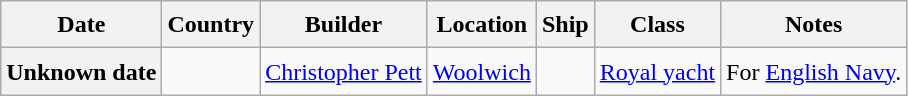<table class="wikitable sortable" style="font-size:1.00em; line-height:1.5em;">
<tr>
<th>Date</th>
<th>Country</th>
<th>Builder</th>
<th>Location</th>
<th>Ship</th>
<th>Class</th>
<th>Notes</th>
</tr>
<tr>
<th>Unknown date</th>
<td></td>
<td><a href='#'>Christopher Pett</a></td>
<td><a href='#'>Woolwich</a></td>
<td><strong></strong></td>
<td><a href='#'>Royal yacht</a></td>
<td>For <a href='#'>English Navy</a>.</td>
</tr>
</table>
